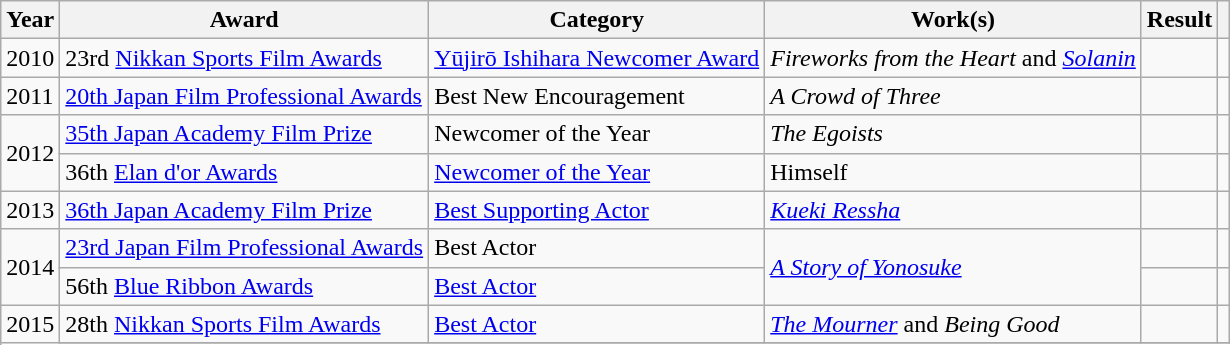<table class="wikitable sortable">
<tr>
<th>Year</th>
<th>Award</th>
<th>Category</th>
<th>Work(s)</th>
<th>Result</th>
<th class = "unsortable"></th>
</tr>
<tr>
<td>2010</td>
<td>23rd <a href='#'>Nikkan Sports Film Awards</a></td>
<td><a href='#'>Yūjirō Ishihara Newcomer Award</a></td>
<td><em>Fireworks from the Heart</em> and <em><a href='#'>Solanin</a></em></td>
<td></td>
<td></td>
</tr>
<tr>
<td>2011</td>
<td><a href='#'>20th Japan Film Professional Awards</a></td>
<td>Best New Encouragement</td>
<td><em>A Crowd of Three</em></td>
<td></td>
<td></td>
</tr>
<tr>
<td rowspan=2>2012</td>
<td><a href='#'>35th Japan Academy Film Prize</a></td>
<td>Newcomer of the Year</td>
<td><em>The Egoists</em></td>
<td></td>
<td></td>
</tr>
<tr>
<td>36th <a href='#'>Elan d'or Awards</a></td>
<td><a href='#'>Newcomer of the Year</a></td>
<td>Himself</td>
<td></td>
<td></td>
</tr>
<tr>
<td>2013</td>
<td><a href='#'>36th Japan Academy Film Prize</a></td>
<td><a href='#'>Best Supporting Actor</a></td>
<td><em><a href='#'>Kueki Ressha</a></em></td>
<td></td>
<td></td>
</tr>
<tr>
<td rowspan=2>2014</td>
<td><a href='#'>23rd Japan Film Professional Awards</a></td>
<td>Best Actor</td>
<td rowspan=2><em><a href='#'>A Story of Yonosuke</a></em></td>
<td></td>
<td></td>
</tr>
<tr>
<td>56th <a href='#'>Blue Ribbon Awards</a></td>
<td><a href='#'>Best Actor</a></td>
<td></td>
<td></td>
</tr>
<tr>
<td rowspan=2>2015</td>
<td>28th <a href='#'>Nikkan Sports Film Awards</a></td>
<td><a href='#'>Best Actor</a></td>
<td><em><a href='#'>The Mourner</a></em> and <em>Being Good</em></td>
<td></td>
<td></td>
</tr>
<tr>
</tr>
</table>
